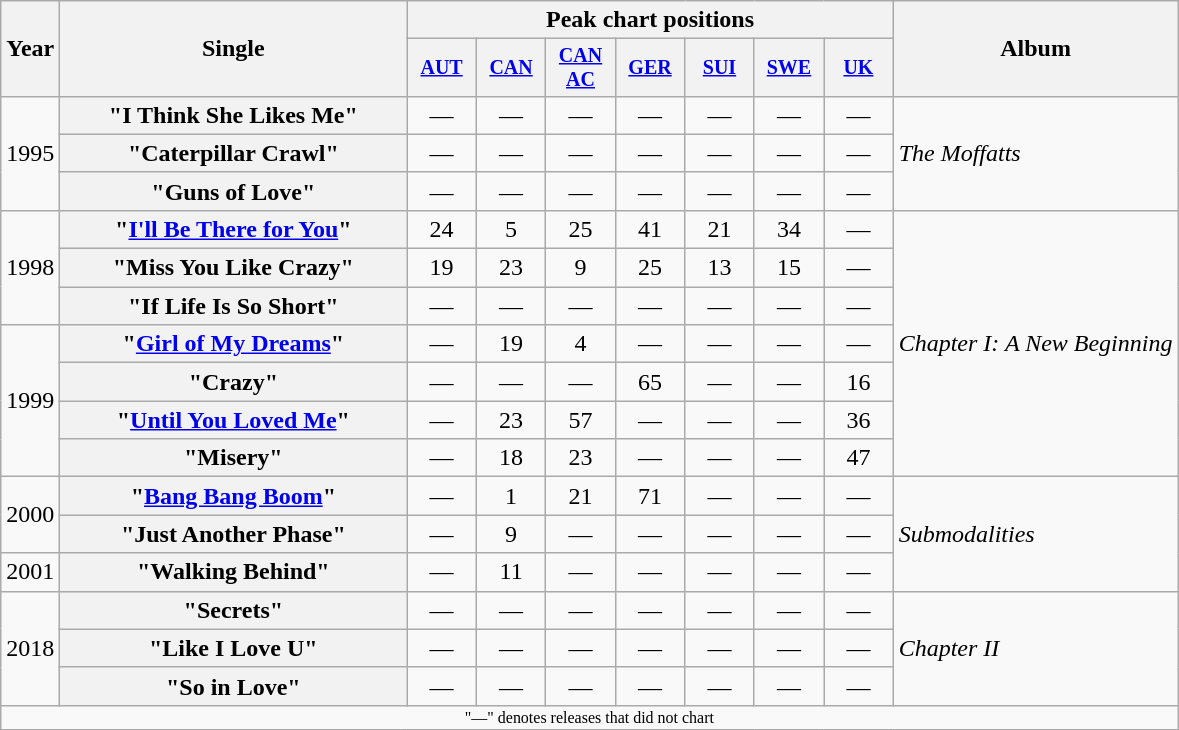<table class="wikitable plainrowheaders" style="text-align:center;">
<tr>
<th rowspan="2">Year</th>
<th rowspan="2" style="width:14em;">Single</th>
<th colspan="7">Peak chart positions</th>
<th rowspan="2">Album</th>
</tr>
<tr style="font-size:smaller;">
<th style="width:40px;"><a href='#'>AUT</a></th>
<th style="width:40px;"><a href='#'>CAN</a><br></th>
<th style="width:40px;"><a href='#'>CAN<br>AC</a></th>
<th style="width:40px;"><a href='#'>GER</a><br></th>
<th style="width:40px;"><a href='#'>SUI</a></th>
<th style="width:40px;"><a href='#'>SWE</a></th>
<th style="width:40px;"><a href='#'>UK</a><br></th>
</tr>
<tr>
<td rowspan="3">1995</td>
<th scope="row">"I Think She Likes Me"</th>
<td style="text-align:center;">—</td>
<td style="text-align:center;">—</td>
<td style="text-align:center;">—</td>
<td style="text-align:center;">—</td>
<td style="text-align:center;">—</td>
<td style="text-align:center;">—</td>
<td style="text-align:center;">—</td>
<td style="text-align:left;" rowspan="3"><em>The Moffatts</em></td>
</tr>
<tr>
<th scope="row">"Caterpillar Crawl"</th>
<td style="text-align:center;">—</td>
<td style="text-align:center;">—</td>
<td style="text-align:center;">—</td>
<td style="text-align:center;">—</td>
<td style="text-align:center;">—</td>
<td style="text-align:center;">—</td>
<td style="text-align:center;">—</td>
</tr>
<tr>
<th scope="row">"Guns of Love"</th>
<td style="text-align:center;">—</td>
<td style="text-align:center;">—</td>
<td style="text-align:center;">—</td>
<td style="text-align:center;">—</td>
<td style="text-align:center;">—</td>
<td style="text-align:center;">—</td>
<td style="text-align:center;">—</td>
</tr>
<tr>
<td rowspan="3">1998</td>
<th scope="row">"<a href='#'>I'll Be There for You</a>"</th>
<td style="text-align:center;">24</td>
<td style="text-align:center;">5</td>
<td style="text-align:center;">25</td>
<td style="text-align:center;">41</td>
<td style="text-align:center;">21</td>
<td style="text-align:center;">34</td>
<td style="text-align:center;">—</td>
<td style="text-align:left;" rowspan="7"><em>Chapter I: A New Beginning</em></td>
</tr>
<tr>
<th scope="row">"Miss You Like Crazy"</th>
<td style="text-align:center;">19</td>
<td style="text-align:center;">23</td>
<td style="text-align:center;">9</td>
<td style="text-align:center;">25</td>
<td style="text-align:center;">13</td>
<td style="text-align:center;">15</td>
<td style="text-align:center;">—</td>
</tr>
<tr>
<th scope="row">"If Life Is So Short"</th>
<td style="text-align:center;">—</td>
<td style="text-align:center;">—</td>
<td style="text-align:center;">—</td>
<td style="text-align:center;">—</td>
<td style="text-align:center;">—</td>
<td style="text-align:center;">—</td>
<td style="text-align:center;">—</td>
</tr>
<tr>
<td rowspan="4">1999</td>
<th scope="row">"<a href='#'>Girl of My Dreams</a>"</th>
<td style="text-align:center;">—</td>
<td style="text-align:center;">19</td>
<td style="text-align:center;">4</td>
<td style="text-align:center;">—</td>
<td style="text-align:center;">—</td>
<td style="text-align:center;">—</td>
<td style="text-align:center;">—</td>
</tr>
<tr>
<th scope="row">"Crazy"</th>
<td style="text-align:center;">—</td>
<td style="text-align:center;">—</td>
<td style="text-align:center;">—</td>
<td style="text-align:center;">65</td>
<td style="text-align:center;">—</td>
<td style="text-align:center;">—</td>
<td style="text-align:center;">16</td>
</tr>
<tr>
<th scope="row">"<a href='#'>Until You Loved Me</a>"</th>
<td style="text-align:center;">—</td>
<td style="text-align:center;">23</td>
<td style="text-align:center;">57</td>
<td style="text-align:center;">—</td>
<td style="text-align:center;">—</td>
<td style="text-align:center;">—</td>
<td style="text-align:center;">36</td>
</tr>
<tr>
<th scope="row">"Misery"</th>
<td style="text-align:center;">—</td>
<td style="text-align:center;">18</td>
<td style="text-align:center;">23</td>
<td style="text-align:center;">—</td>
<td style="text-align:center;">—</td>
<td style="text-align:center;">—</td>
<td style="text-align:center;">47</td>
</tr>
<tr>
<td rowspan="2">2000</td>
<th scope="row">"<a href='#'>Bang Bang Boom</a>"</th>
<td style="text-align:center;">—</td>
<td style="text-align:center;">1</td>
<td style="text-align:center;">21</td>
<td style="text-align:center;">71</td>
<td style="text-align:center;">—</td>
<td style="text-align:center;">—</td>
<td style="text-align:center;">—</td>
<td style="text-align:left;" rowspan="3"><em>Submodalities</em></td>
</tr>
<tr>
<th scope="row">"Just Another Phase"</th>
<td style="text-align:center;">—</td>
<td style="text-align:center;">9</td>
<td style="text-align:center;">—</td>
<td style="text-align:center;">—</td>
<td style="text-align:center;">—</td>
<td style="text-align:center;">—</td>
<td style="text-align:center;">—</td>
</tr>
<tr>
<td rowspan="1">2001</td>
<th scope="row">"Walking Behind"</th>
<td style="text-align:center;">—</td>
<td style="text-align:center;">11</td>
<td style="text-align:center;">—</td>
<td style="text-align:center;">—</td>
<td style="text-align:center;">—</td>
<td style="text-align:center;">—</td>
<td style="text-align:center;">—</td>
</tr>
<tr>
<td rowspan="3">2018</td>
<th scope="row">"Secrets"</th>
<td style="text-align:center;">—</td>
<td style="text-align:center;">—</td>
<td style="text-align:center;">—</td>
<td style="text-align:center;">—</td>
<td style="text-align:center;">—</td>
<td style="text-align:center;">—</td>
<td style="text-align:center;">—</td>
<td style="text-align:left;" rowspan="3"><em>Chapter II</em></td>
</tr>
<tr>
<th scope="row">"Like I Love U"</th>
<td style="text-align:center;">—</td>
<td style="text-align:center;">—</td>
<td style="text-align:center;">—</td>
<td style="text-align:center;">—</td>
<td style="text-align:center;">—</td>
<td style="text-align:center;">—</td>
<td style="text-align:center;">—</td>
</tr>
<tr>
<th scope="row">"So in Love"</th>
<td style="text-align:center;">—</td>
<td style="text-align:center;">—</td>
<td style="text-align:center;">—</td>
<td style="text-align:center;">—</td>
<td style="text-align:center;">—</td>
<td style="text-align:center;">—</td>
<td style="text-align:center;">—</td>
</tr>
<tr>
<td colspan="10" style="font-size:8pt">"—" denotes releases that did not chart</td>
</tr>
</table>
